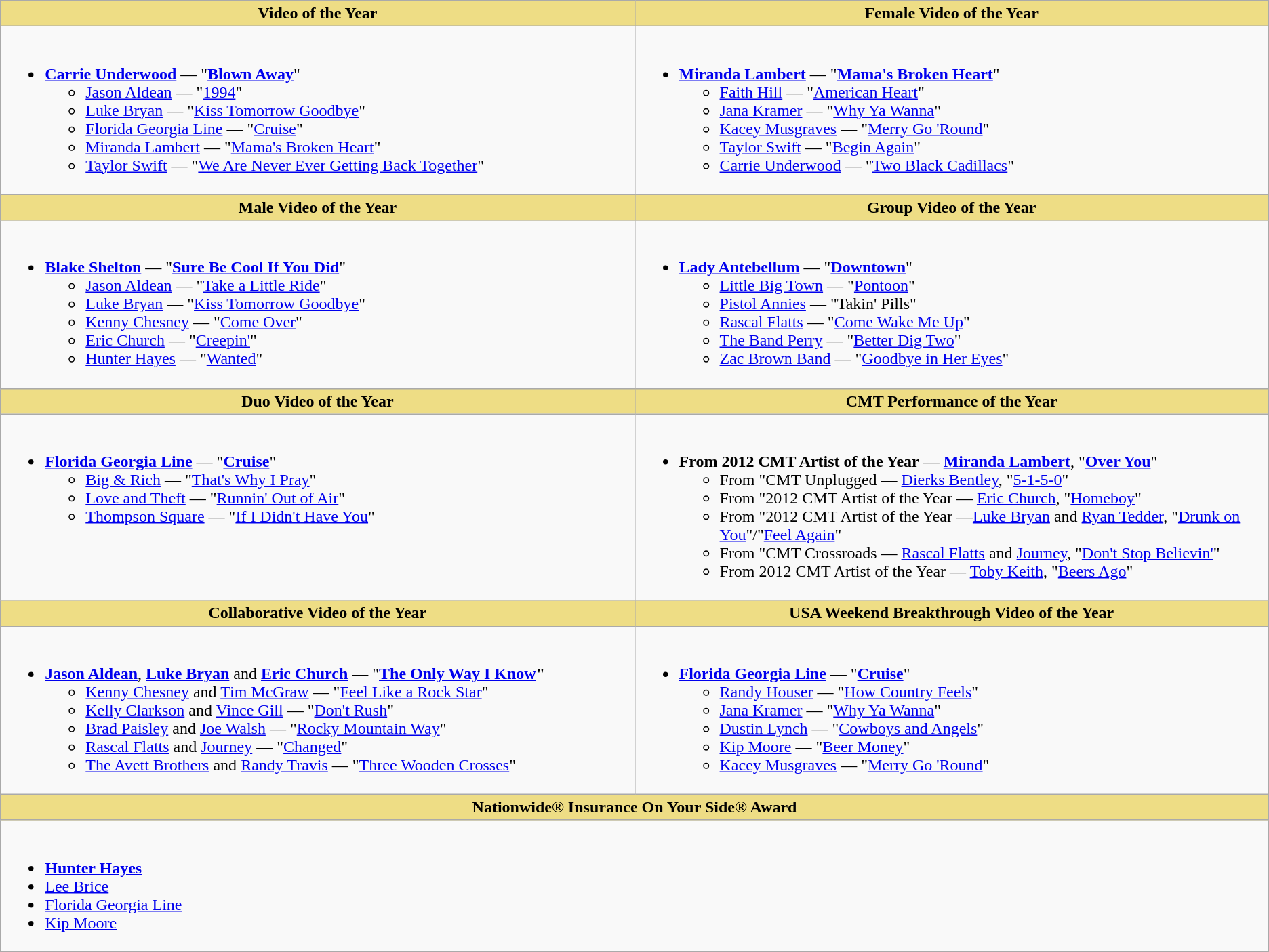<table class=wikitable style="width="100%">
<tr>
<th style="background:#EEDD85;" width="50%">Video of the Year</th>
<th style="background:#EEDD85;" width="50%">Female Video of the Year</th>
</tr>
<tr>
<td valign="top"><br><ul><li><strong><a href='#'>Carrie Underwood</a></strong> — "<strong><a href='#'>Blown Away</a></strong>"<ul><li><a href='#'>Jason Aldean</a> — "<a href='#'>1994</a>"</li><li><a href='#'>Luke Bryan</a> — "<a href='#'>Kiss Tomorrow Goodbye</a>"</li><li><a href='#'>Florida Georgia Line</a> — "<a href='#'>Cruise</a>"</li><li><a href='#'>Miranda Lambert</a> — "<a href='#'>Mama's Broken Heart</a>"</li><li><a href='#'>Taylor Swift</a> — "<a href='#'>We Are Never Ever Getting Back Together</a>"</li></ul></li></ul></td>
<td valign="top"><br><ul><li><strong><a href='#'>Miranda Lambert</a></strong> — "<strong><a href='#'>Mama's Broken Heart</a></strong>"<ul><li><a href='#'>Faith Hill</a> — "<a href='#'>American Heart</a>"</li><li><a href='#'>Jana Kramer</a> — "<a href='#'>Why Ya Wanna</a>"</li><li><a href='#'>Kacey Musgraves</a> — "<a href='#'>Merry Go 'Round</a>"</li><li><a href='#'>Taylor Swift</a> — "<a href='#'>Begin Again</a>"</li><li><a href='#'>Carrie Underwood</a> — "<a href='#'>Two Black Cadillacs</a>"</li></ul></li></ul></td>
</tr>
<tr>
<th style="background:#EEDD85; width=50%">Male Video of the Year</th>
<th style="background:#EEDD85; width=50%">Group Video of the Year</th>
</tr>
<tr>
<td valign="top"><br><ul><li><strong><a href='#'>Blake Shelton</a></strong> — "<strong><a href='#'>Sure Be Cool If You Did</a></strong>"<ul><li><a href='#'>Jason Aldean</a> — "<a href='#'>Take a Little Ride</a>"</li><li><a href='#'>Luke Bryan</a> — "<a href='#'>Kiss Tomorrow Goodbye</a>"</li><li><a href='#'>Kenny Chesney</a> — "<a href='#'>Come Over</a>"</li><li><a href='#'>Eric Church</a> — "<a href='#'>Creepin'</a>"</li><li><a href='#'>Hunter Hayes</a> — "<a href='#'>Wanted</a>"</li></ul></li></ul></td>
<td valign="top"><br><ul><li><strong><a href='#'>Lady Antebellum</a></strong> — "<strong><a href='#'>Downtown</a></strong>"<ul><li><a href='#'>Little Big Town</a> — "<a href='#'>Pontoon</a>"</li><li><a href='#'>Pistol Annies</a> — "Takin' Pills"</li><li><a href='#'>Rascal Flatts</a> — "<a href='#'>Come Wake Me Up</a>"</li><li><a href='#'>The Band Perry</a> — "<a href='#'>Better Dig Two</a>"</li><li><a href='#'>Zac Brown Band</a> — "<a href='#'>Goodbye in Her Eyes</a>"</li></ul></li></ul></td>
</tr>
<tr>
<th style="background:#EEDD85; width="50%">Duo Video of the Year</th>
<th style="background:#EEDD85; width="50%">CMT Performance of the Year</th>
</tr>
<tr>
<td valign="top"><br><ul><li><strong><a href='#'>Florida Georgia Line</a></strong> — "<strong><a href='#'>Cruise</a></strong>"<ul><li><a href='#'>Big & Rich</a> — "<a href='#'>That's Why I Pray</a>"</li><li><a href='#'>Love and Theft</a> — "<a href='#'>Runnin' Out of Air</a>"</li><li><a href='#'>Thompson Square</a> — "<a href='#'>If I Didn't Have You</a>"</li></ul></li></ul></td>
<td valign="top"><br><ul><li><strong>From 2012 CMT Artist of the Year</strong> — <strong><a href='#'>Miranda Lambert</a></strong>, "<strong><a href='#'>Over You</a></strong>"<ul><li>From "CMT Unplugged — <a href='#'>Dierks Bentley</a>, "<a href='#'>5-1-5-0</a>"</li><li>From "2012 CMT Artist of the Year — <a href='#'>Eric Church</a>, "<a href='#'>Homeboy</a>"</li><li>From "2012 CMT Artist of the Year —<a href='#'>Luke Bryan</a> and <a href='#'>Ryan Tedder</a>, "<a href='#'>Drunk on You</a>"/"<a href='#'>Feel Again</a>"</li><li>From "CMT Crossroads — <a href='#'>Rascal Flatts</a> and <a href='#'>Journey</a>, "<a href='#'>Don't Stop Believin'</a>"</li><li>From 2012 CMT Artist of the Year — <a href='#'>Toby Keith</a>, "<a href='#'>Beers Ago</a>"</li></ul></li></ul></td>
</tr>
<tr>
<th style="background:#EEDD85; width="50%">Collaborative Video of the Year</th>
<th style="background:#EEDD85; width="50%">USA Weekend Breakthrough Video of the Year</th>
</tr>
<tr>
<td valign="top"><br><ul><li><strong><a href='#'>Jason Aldean</a></strong>, <strong><a href='#'>Luke Bryan</a></strong> and <strong><a href='#'>Eric Church</a></strong> — "<strong><a href='#'>The Only Way I Know</a>"</strong><ul><li><a href='#'>Kenny Chesney</a> and <a href='#'>Tim McGraw</a> — "<a href='#'>Feel Like a Rock Star</a>"</li><li><a href='#'>Kelly Clarkson</a> and <a href='#'>Vince Gill</a> — "<a href='#'>Don't Rush</a>"</li><li><a href='#'>Brad Paisley</a> and <a href='#'>Joe Walsh</a> — "<a href='#'>Rocky Mountain Way</a>"</li><li><a href='#'>Rascal Flatts</a> and <a href='#'>Journey</a> — "<a href='#'>Changed</a>"</li><li><a href='#'>The Avett Brothers</a> and <a href='#'>Randy Travis</a> — "<a href='#'>Three Wooden Crosses</a>"</li></ul></li></ul></td>
<td valign="top"><br><ul><li><strong><a href='#'>Florida Georgia Line</a></strong> — "<strong><a href='#'>Cruise</a></strong>"<ul><li><a href='#'>Randy Houser</a> — "<a href='#'>How Country Feels</a>"</li><li><a href='#'>Jana Kramer</a> — "<a href='#'>Why Ya Wanna</a>"</li><li><a href='#'>Dustin Lynch</a> — "<a href='#'>Cowboys and Angels</a>"</li><li><a href='#'>Kip Moore</a> — "<a href='#'>Beer Money</a>"</li><li><a href='#'>Kacey Musgraves</a> — "<a href='#'>Merry Go 'Round</a>"</li></ul></li></ul></td>
</tr>
<tr>
<th style="background:#EEDD85; width="100%" colspan="2">Nationwide® Insurance On Your Side® Award</th>
</tr>
<tr>
<td valign="top" colspan="2"><br><ul><li><strong><a href='#'>Hunter Hayes</a></strong></li><li><a href='#'>Lee Brice</a></li><li><a href='#'>Florida Georgia Line</a></li><li><a href='#'>Kip Moore</a></li></ul></td>
</tr>
</table>
